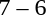<table style="text-align:center">
<tr>
<th width=200></th>
<th width=100></th>
<th width=200></th>
</tr>
<tr>
<td align=right><strong></strong></td>
<td>7 – 6</td>
<td align=left></td>
</tr>
</table>
